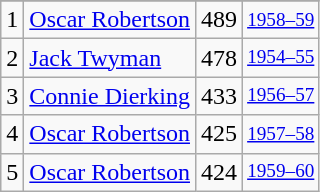<table class="wikitable">
<tr>
</tr>
<tr>
<td>1</td>
<td><a href='#'>Oscar Robertson</a></td>
<td>489</td>
<td style="font-size:80%;"><a href='#'>1958–59</a></td>
</tr>
<tr>
<td>2</td>
<td><a href='#'>Jack Twyman</a></td>
<td>478</td>
<td style="font-size:80%;"><a href='#'>1954–55</a></td>
</tr>
<tr>
<td>3</td>
<td><a href='#'>Connie Dierking</a></td>
<td>433</td>
<td style="font-size:80%;"><a href='#'>1956–57</a></td>
</tr>
<tr>
<td>4</td>
<td><a href='#'>Oscar Robertson</a></td>
<td>425</td>
<td style="font-size:80%;"><a href='#'>1957–58</a></td>
</tr>
<tr>
<td>5</td>
<td><a href='#'>Oscar Robertson</a></td>
<td>424</td>
<td style="font-size:80%;"><a href='#'>1959–60</a></td>
</tr>
</table>
